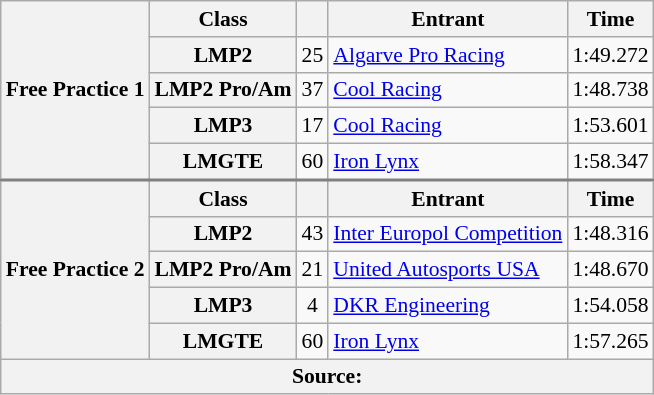<table class="wikitable" style="font-size:90%;">
<tr>
<th rowspan="5">Free Practice 1</th>
<th>Class</th>
<th></th>
<th>Entrant</th>
<th>Time</th>
</tr>
<tr>
<th>LMP2</th>
<td align="center">25</td>
<td> <a href='#'>Algarve Pro Racing</a></td>
<td>1:49.272</td>
</tr>
<tr>
<th>LMP2 Pro/Am</th>
<td align="center">37</td>
<td> <a href='#'>Cool Racing</a></td>
<td>1:48.738</td>
</tr>
<tr>
<th>LMP3</th>
<td align="center">17</td>
<td> <a href='#'>Cool Racing</a></td>
<td>1:53.601</td>
</tr>
<tr>
<th>LMGTE</th>
<td align="center">60</td>
<td> <a href='#'>Iron Lynx</a></td>
<td>1:58.347</td>
</tr>
<tr style="border-top:2px solid #808080">
<th rowspan="5">Free Practice 2</th>
<th>Class</th>
<th></th>
<th>Entrant</th>
<th>Time</th>
</tr>
<tr>
<th>LMP2</th>
<td align="center">43</td>
<td> <a href='#'>Inter Europol Competition</a></td>
<td>1:48.316</td>
</tr>
<tr>
<th>LMP2 Pro/Am</th>
<td align="center">21</td>
<td> <a href='#'>United Autosports USA</a></td>
<td>1:48.670</td>
</tr>
<tr>
<th>LMP3</th>
<td align="center">4</td>
<td> <a href='#'>DKR Engineering</a></td>
<td>1:54.058</td>
</tr>
<tr>
<th>LMGTE</th>
<td align="center">60</td>
<td> <a href='#'>Iron Lynx</a></td>
<td>1:57.265</td>
</tr>
<tr>
<th colspan="5">Source:</th>
</tr>
</table>
